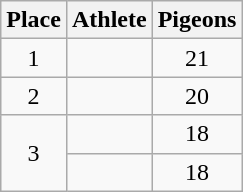<table class="wikitable">
<tr>
<th>Place</th>
<th>Athlete</th>
<th>Pigeons</th>
</tr>
<tr>
<td align=center>1</td>
<td></td>
<td align=center>21</td>
</tr>
<tr>
<td align=center>2</td>
<td></td>
<td align=center>20</td>
</tr>
<tr>
<td align=center rowspan=2>3</td>
<td></td>
<td align=center>18</td>
</tr>
<tr>
<td></td>
<td align=center>18</td>
</tr>
</table>
